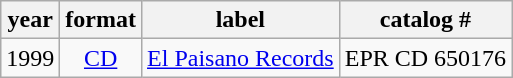<table class="wikitable" style="text-align:center">
<tr>
<th>year</th>
<th>format</th>
<th>label</th>
<th>catalog #</th>
</tr>
<tr>
<td>1999</td>
<td><a href='#'>CD</a></td>
<td><a href='#'>El Paisano Records</a></td>
<td>EPR CD 650176</td>
</tr>
</table>
